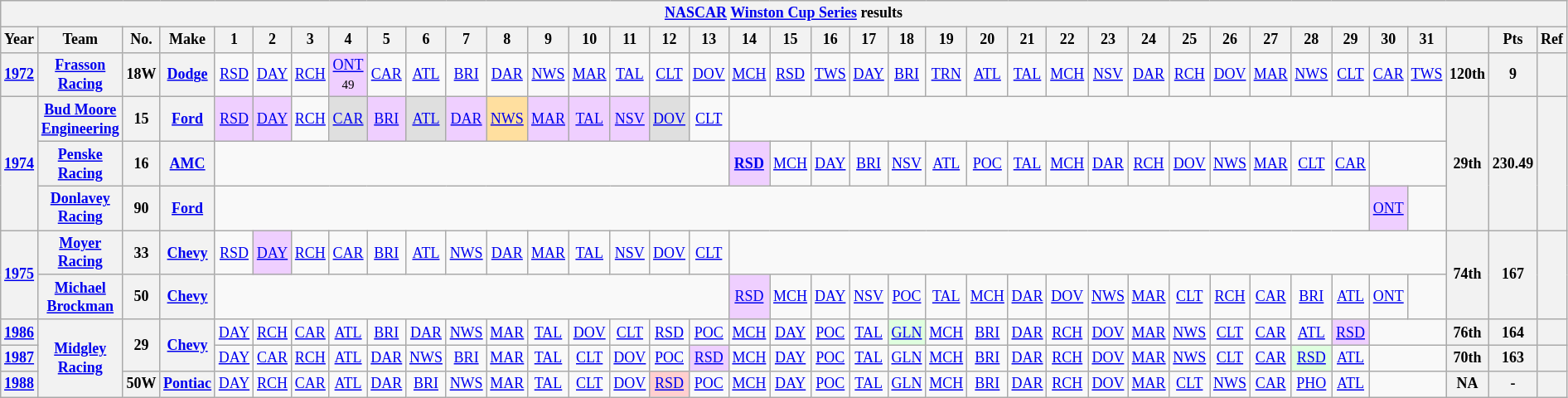<table class="wikitable" style="text-align:center; font-size:75%">
<tr>
<th colspan=40><a href='#'>NASCAR</a> <a href='#'>Winston Cup Series</a> results</th>
</tr>
<tr>
<th>Year</th>
<th>Team</th>
<th>No.</th>
<th>Make</th>
<th>1</th>
<th>2</th>
<th>3</th>
<th>4</th>
<th>5</th>
<th>6</th>
<th>7</th>
<th>8</th>
<th>9</th>
<th>10</th>
<th>11</th>
<th>12</th>
<th>13</th>
<th>14</th>
<th>15</th>
<th>16</th>
<th>17</th>
<th>18</th>
<th>19</th>
<th>20</th>
<th>21</th>
<th>22</th>
<th>23</th>
<th>24</th>
<th>25</th>
<th>26</th>
<th>27</th>
<th>28</th>
<th>29</th>
<th>30</th>
<th>31</th>
<th></th>
<th>Pts</th>
<th>Ref</th>
</tr>
<tr>
<th><a href='#'>1972</a></th>
<th><a href='#'>Frasson Racing</a></th>
<th>18W</th>
<th><a href='#'>Dodge</a></th>
<td><a href='#'>RSD</a></td>
<td><a href='#'>DAY</a></td>
<td><a href='#'>RCH</a></td>
<td style="background:#EFCFFF;"><a href='#'>ONT</a><br><small>49</small></td>
<td><a href='#'>CAR</a></td>
<td><a href='#'>ATL</a></td>
<td><a href='#'>BRI</a></td>
<td><a href='#'>DAR</a></td>
<td><a href='#'>NWS</a></td>
<td><a href='#'>MAR</a></td>
<td><a href='#'>TAL</a></td>
<td><a href='#'>CLT</a></td>
<td><a href='#'>DOV</a></td>
<td><a href='#'>MCH</a></td>
<td><a href='#'>RSD</a></td>
<td><a href='#'>TWS</a></td>
<td><a href='#'>DAY</a></td>
<td><a href='#'>BRI</a></td>
<td><a href='#'>TRN</a></td>
<td><a href='#'>ATL</a></td>
<td><a href='#'>TAL</a></td>
<td><a href='#'>MCH</a></td>
<td><a href='#'>NSV</a></td>
<td><a href='#'>DAR</a></td>
<td><a href='#'>RCH</a></td>
<td><a href='#'>DOV</a></td>
<td><a href='#'>MAR</a></td>
<td><a href='#'>NWS</a></td>
<td><a href='#'>CLT</a></td>
<td><a href='#'>CAR</a></td>
<td><a href='#'>TWS</a></td>
<th>120th</th>
<th>9</th>
<th></th>
</tr>
<tr>
<th rowspan=3><a href='#'>1974</a></th>
<th><a href='#'>Bud Moore Engineering</a></th>
<th>15</th>
<th><a href='#'>Ford</a></th>
<td style="background:#EFCFFF;"><a href='#'>RSD</a><br></td>
<td style="background:#EFCFFF;"><a href='#'>DAY</a><br></td>
<td><a href='#'>RCH</a></td>
<td style="background:#DFDFDF;"><a href='#'>CAR</a><br></td>
<td style="background:#EFCFFF;"><a href='#'>BRI</a><br></td>
<td style="background:#DFDFDF;"><a href='#'>ATL</a><br></td>
<td style="background:#EFCFFF;"><a href='#'>DAR</a><br></td>
<td style="background:#FFDF9F;"><a href='#'>NWS</a><br></td>
<td style="background:#EFCFFF;"><a href='#'>MAR</a><br></td>
<td style="background:#EFCFFF;"><a href='#'>TAL</a><br></td>
<td style="background:#EFCFFF;"><a href='#'>NSV</a><br></td>
<td style="background:#DFDFDF;"><a href='#'>DOV</a><br></td>
<td><a href='#'>CLT</a></td>
<td colspan=18></td>
<th rowspan=3>29th</th>
<th rowspan=3>230.49</th>
<th rowspan=3></th>
</tr>
<tr>
<th><a href='#'>Penske Racing</a></th>
<th>16</th>
<th><a href='#'>AMC</a></th>
<td colspan=13></td>
<td style="background:#EFCFFF;"><strong><a href='#'>RSD</a></strong><br></td>
<td><a href='#'>MCH</a></td>
<td><a href='#'>DAY</a></td>
<td><a href='#'>BRI</a></td>
<td><a href='#'>NSV</a></td>
<td><a href='#'>ATL</a></td>
<td><a href='#'>POC</a></td>
<td><a href='#'>TAL</a></td>
<td><a href='#'>MCH</a></td>
<td><a href='#'>DAR</a></td>
<td><a href='#'>RCH</a></td>
<td><a href='#'>DOV</a></td>
<td><a href='#'>NWS</a></td>
<td><a href='#'>MAR</a></td>
<td><a href='#'>CLT</a></td>
<td><a href='#'>CAR</a></td>
<td colspan=2></td>
</tr>
<tr>
<th><a href='#'>Donlavey Racing</a></th>
<th>90</th>
<th><a href='#'>Ford</a></th>
<td colspan=29></td>
<td style="background:#EFCFFF;"><a href='#'>ONT</a><br></td>
<td></td>
</tr>
<tr>
<th rowspan=2><a href='#'>1975</a></th>
<th><a href='#'>Moyer Racing</a></th>
<th>33</th>
<th><a href='#'>Chevy</a></th>
<td><a href='#'>RSD</a></td>
<td style="background:#EFCFFF;"><a href='#'>DAY</a><br></td>
<td><a href='#'>RCH</a></td>
<td><a href='#'>CAR</a></td>
<td><a href='#'>BRI</a></td>
<td><a href='#'>ATL</a></td>
<td><a href='#'>NWS</a></td>
<td><a href='#'>DAR</a></td>
<td><a href='#'>MAR</a></td>
<td><a href='#'>TAL</a></td>
<td><a href='#'>NSV</a></td>
<td><a href='#'>DOV</a></td>
<td><a href='#'>CLT</a></td>
<td colspan=18></td>
<th rowspan=2>74th</th>
<th rowspan=2>167</th>
<th rowspan=2></th>
</tr>
<tr>
<th><a href='#'>Michael Brockman</a></th>
<th>50</th>
<th><a href='#'>Chevy</a></th>
<td colspan=13></td>
<td style="background:#EFCFFF;"><a href='#'>RSD</a><br></td>
<td><a href='#'>MCH</a></td>
<td><a href='#'>DAY</a></td>
<td><a href='#'>NSV</a></td>
<td><a href='#'>POC</a></td>
<td><a href='#'>TAL</a></td>
<td><a href='#'>MCH</a></td>
<td><a href='#'>DAR</a></td>
<td><a href='#'>DOV</a></td>
<td><a href='#'>NWS</a></td>
<td><a href='#'>MAR</a></td>
<td><a href='#'>CLT</a></td>
<td><a href='#'>RCH</a></td>
<td><a href='#'>CAR</a></td>
<td><a href='#'>BRI</a></td>
<td><a href='#'>ATL</a></td>
<td><a href='#'>ONT</a></td>
<td></td>
</tr>
<tr>
<th><a href='#'>1986</a></th>
<th rowspan=3><a href='#'>Midgley Racing</a></th>
<th rowspan=2>29</th>
<th rowspan=2><a href='#'>Chevy</a></th>
<td><a href='#'>DAY</a></td>
<td><a href='#'>RCH</a></td>
<td><a href='#'>CAR</a></td>
<td><a href='#'>ATL</a></td>
<td><a href='#'>BRI</a></td>
<td><a href='#'>DAR</a></td>
<td><a href='#'>NWS</a></td>
<td><a href='#'>MAR</a></td>
<td><a href='#'>TAL</a></td>
<td><a href='#'>DOV</a></td>
<td><a href='#'>CLT</a></td>
<td><a href='#'>RSD</a></td>
<td><a href='#'>POC</a></td>
<td><a href='#'>MCH</a></td>
<td><a href='#'>DAY</a></td>
<td><a href='#'>POC</a></td>
<td><a href='#'>TAL</a></td>
<td style="background:#DFFFDF;"><a href='#'>GLN</a><br></td>
<td><a href='#'>MCH</a></td>
<td><a href='#'>BRI</a></td>
<td><a href='#'>DAR</a></td>
<td><a href='#'>RCH</a></td>
<td><a href='#'>DOV</a></td>
<td><a href='#'>MAR</a></td>
<td><a href='#'>NWS</a></td>
<td><a href='#'>CLT</a></td>
<td><a href='#'>CAR</a></td>
<td><a href='#'>ATL</a></td>
<td style="background:#EFCFFF;"><a href='#'>RSD</a><br></td>
<td colspan=2></td>
<th>76th</th>
<th>164</th>
<th></th>
</tr>
<tr>
<th><a href='#'>1987</a></th>
<td><a href='#'>DAY</a></td>
<td><a href='#'>CAR</a></td>
<td><a href='#'>RCH</a></td>
<td><a href='#'>ATL</a></td>
<td><a href='#'>DAR</a></td>
<td><a href='#'>NWS</a></td>
<td><a href='#'>BRI</a></td>
<td><a href='#'>MAR</a></td>
<td><a href='#'>TAL</a></td>
<td><a href='#'>CLT</a></td>
<td><a href='#'>DOV</a></td>
<td><a href='#'>POC</a></td>
<td style="background:#EFCFFF;"><a href='#'>RSD</a><br></td>
<td><a href='#'>MCH</a></td>
<td><a href='#'>DAY</a></td>
<td><a href='#'>POC</a></td>
<td><a href='#'>TAL</a></td>
<td><a href='#'>GLN</a></td>
<td><a href='#'>MCH</a></td>
<td><a href='#'>BRI</a></td>
<td><a href='#'>DAR</a></td>
<td><a href='#'>RCH</a></td>
<td><a href='#'>DOV</a></td>
<td><a href='#'>MAR</a></td>
<td><a href='#'>NWS</a></td>
<td><a href='#'>CLT</a></td>
<td><a href='#'>CAR</a></td>
<td style="background:#DFFFDF;"><a href='#'>RSD</a><br></td>
<td><a href='#'>ATL</a></td>
<td colspan=2></td>
<th>70th</th>
<th>163</th>
<th></th>
</tr>
<tr>
<th><a href='#'>1988</a></th>
<th>50W</th>
<th><a href='#'>Pontiac</a></th>
<td><a href='#'>DAY</a></td>
<td><a href='#'>RCH</a></td>
<td><a href='#'>CAR</a></td>
<td><a href='#'>ATL</a></td>
<td><a href='#'>DAR</a></td>
<td><a href='#'>BRI</a></td>
<td><a href='#'>NWS</a></td>
<td><a href='#'>MAR</a></td>
<td><a href='#'>TAL</a></td>
<td><a href='#'>CLT</a></td>
<td><a href='#'>DOV</a></td>
<td style="background:#FFCFCF;"><a href='#'>RSD</a><br></td>
<td><a href='#'>POC</a></td>
<td><a href='#'>MCH</a></td>
<td><a href='#'>DAY</a></td>
<td><a href='#'>POC</a></td>
<td><a href='#'>TAL</a></td>
<td><a href='#'>GLN</a></td>
<td><a href='#'>MCH</a></td>
<td><a href='#'>BRI</a></td>
<td><a href='#'>DAR</a></td>
<td><a href='#'>RCH</a></td>
<td><a href='#'>DOV</a></td>
<td><a href='#'>MAR</a></td>
<td><a href='#'>CLT</a></td>
<td><a href='#'>NWS</a></td>
<td><a href='#'>CAR</a></td>
<td><a href='#'>PHO</a></td>
<td><a href='#'>ATL</a></td>
<td colspan=2></td>
<th>NA</th>
<th>-</th>
<th></th>
</tr>
</table>
